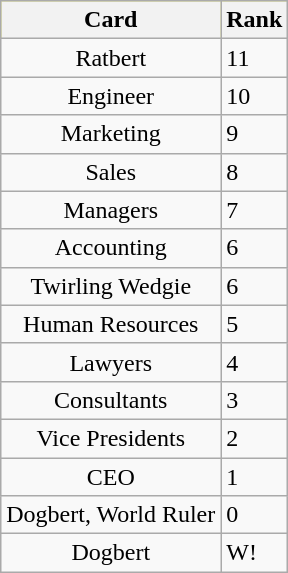<table class="wikitable">
<tr bgcolor="#efef">
<th>Card</th>
<th>Rank</th>
</tr>
<tr>
<td align=center>Ratbert</td>
<td>11</td>
</tr>
<tr>
<td align=center>Engineer</td>
<td>10</td>
</tr>
<tr>
<td align=center>Marketing</td>
<td>9</td>
</tr>
<tr>
<td align=center>Sales</td>
<td>8</td>
</tr>
<tr>
<td align=center>Managers</td>
<td>7</td>
</tr>
<tr>
<td align=center>Accounting</td>
<td>6</td>
</tr>
<tr>
<td align=center>Twirling Wedgie</td>
<td>6</td>
</tr>
<tr>
<td align=center>Human Resources</td>
<td>5</td>
</tr>
<tr>
<td align=center>Lawyers</td>
<td>4</td>
</tr>
<tr>
<td align=center>Consultants</td>
<td>3</td>
</tr>
<tr>
<td align=center>Vice Presidents</td>
<td>2</td>
</tr>
<tr>
<td align=center>CEO</td>
<td>1</td>
</tr>
<tr>
<td align=center>Dogbert, World Ruler</td>
<td>0</td>
</tr>
<tr>
<td align=center>Dogbert</td>
<td>W!</td>
</tr>
</table>
